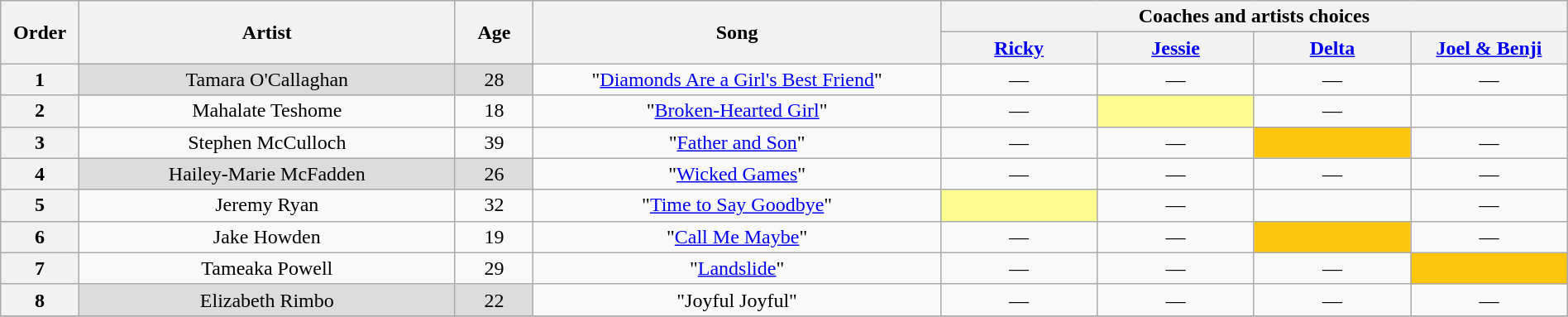<table class="wikitable" style="text-align:center; width:100%;">
<tr>
<th scope="col" rowspan="2" style="width:05%;">Order</th>
<th scope="col" rowspan="2" style="width:24%;">Artist</th>
<th scope="col" rowspan="2" style="width:05%;">Age</th>
<th scope="col" rowspan="2" style="width:26%;">Song</th>
<th colspan="4" style="width:40%;">Coaches and artists choices</th>
</tr>
<tr>
<th style="width:10%;"><a href='#'>Ricky</a></th>
<th style="width:10%;"><a href='#'>Jessie</a></th>
<th style="width:10%;"><a href='#'>Delta</a></th>
<th style="width:10%;"><a href='#'>Joel & Benji</a></th>
</tr>
<tr>
<th scope="col">1</th>
<td style="background:#DCDCDC;">Tamara O'Callaghan</td>
<td style="background:#DCDCDC;">28</td>
<td>"<a href='#'>Diamonds Are a Girl's Best Friend</a>"</td>
<td>—</td>
<td>—</td>
<td>—</td>
<td>—</td>
</tr>
<tr>
<th scope="col">2</th>
<td>Mahalate Teshome</td>
<td>18</td>
<td>"<a href='#'>Broken-Hearted Girl</a>"</td>
<td>—</td>
<td style="background:#FDFC8F;"><strong></strong></td>
<td>—</td>
<td><strong></strong></td>
</tr>
<tr>
<th scope="col">3</th>
<td>Stephen McCulloch</td>
<td>39</td>
<td>"<a href='#'>Father and Son</a>"</td>
<td>—</td>
<td>—</td>
<td style="background:#FFC40C;"><strong></strong></td>
<td>—</td>
</tr>
<tr>
<th scope="col">4</th>
<td style="background:#DCDCDC;">Hailey-Marie McFadden</td>
<td style="background:#DCDCDC;">26</td>
<td>"<a href='#'>Wicked Games</a>"</td>
<td>—</td>
<td>—</td>
<td>—</td>
<td>—</td>
</tr>
<tr>
<th scope="col">5</th>
<td>Jeremy Ryan</td>
<td>32</td>
<td>"<a href='#'>Time to Say Goodbye</a>"</td>
<td style="background:#FDFC8F;"><strong></strong></td>
<td>—</td>
<td><strong></strong></td>
<td>—</td>
</tr>
<tr>
<th scope="col">6</th>
<td>Jake Howden</td>
<td>19</td>
<td>"<a href='#'>Call Me Maybe</a>"</td>
<td>—</td>
<td>—</td>
<td style="background:#FFC40C;"><strong></strong></td>
<td>—</td>
</tr>
<tr>
<th scope="col">7</th>
<td>Tameaka Powell</td>
<td>29</td>
<td>"<a href='#'>Landslide</a>"</td>
<td>—</td>
<td>—</td>
<td>—</td>
<td style="background:#FFC40C;"><strong></strong></td>
</tr>
<tr>
<th scope="col">8</th>
<td style="background:#DCDCDC;">Elizabeth Rimbo</td>
<td style="background:#DCDCDC;">22</td>
<td>"Joyful Joyful"</td>
<td>—</td>
<td>—</td>
<td>—</td>
<td>—</td>
</tr>
<tr>
</tr>
</table>
